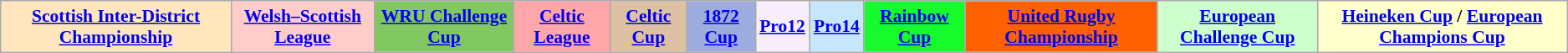<table class="wikitable" style="font-size:90%">
<tr>
<td style="text-align:center; background:#FFE6BD;"><strong><a href='#'>Scottish Inter-District Championship</a></strong></td>
<td style="text-align:center; background:#FCC;"><strong><a href='#'>Welsh–Scottish League</a></strong></td>
<td style="text-align:center; background:#82C860;"><strong><a href='#'>WRU Challenge Cup</a></strong></td>
<td style="text-align:center; background:#FFA6AA;"><strong><a href='#'>Celtic League</a></strong></td>
<td style="text-align:center; background:#DEC0A2;"><strong><a href='#'>Celtic Cup</a></strong></td>
<td style="text-align:center; background:#9DABDD;"><strong><a href='#'>1872 Cup</a></strong></td>
<td style="text-align:center; background:#F8EDFA;"><strong><a href='#'>Pro12</a></strong></td>
<td style="text-align:center; background:#C6E7FA;"><strong><a href='#'>Pro14</a></strong></td>
<td style="text-align:center; background:#16FB2B;"><strong><a href='#'>Rainbow Cup</a></strong></td>
<td style="text-align:center; background:#FF6000;"><strong><a href='#'>United Rugby Championship</a></strong></td>
<td style="text-align:center; background:#ccffcc;"><strong><a href='#'>European Challenge Cup</a></strong></td>
<td style="text-align:center; background:#ffffcc;"><strong><a href='#'>Heineken Cup</a> / <a href='#'>European Champions Cup</a></strong></td>
</tr>
</table>
